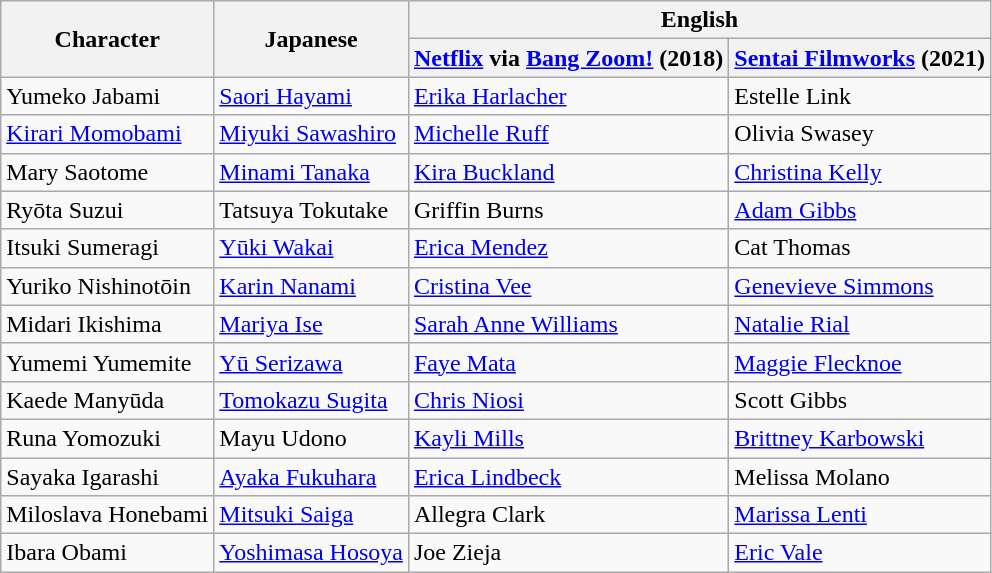<table class="wikitable">
<tr>
<th rowspan="2">Character</th>
<th rowspan="2">Japanese</th>
<th colspan="2">English</th>
</tr>
<tr>
<th><a href='#'>Netflix</a> via <a href='#'>Bang Zoom!</a> (2018)</th>
<th><a href='#'>Sentai Filmworks</a> (2021)</th>
</tr>
<tr>
<td>Yumeko Jabami</td>
<td><a href='#'>Saori Hayami</a></td>
<td><a href='#'>Erika Harlacher</a></td>
<td>Estelle Link</td>
</tr>
<tr>
<td><a href='#'>Kirari Momobami</a></td>
<td><a href='#'>Miyuki Sawashiro</a></td>
<td><a href='#'>Michelle Ruff</a></td>
<td>Olivia Swasey</td>
</tr>
<tr>
<td>Mary Saotome</td>
<td><a href='#'>Minami Tanaka</a></td>
<td><a href='#'>Kira Buckland</a></td>
<td><a href='#'>Christina Kelly</a></td>
</tr>
<tr>
<td>Ryōta Suzui</td>
<td>Tatsuya Tokutake</td>
<td>Griffin Burns</td>
<td><a href='#'>Adam Gibbs</a></td>
</tr>
<tr>
<td>Itsuki Sumeragi</td>
<td><a href='#'>Yūki Wakai</a></td>
<td><a href='#'>Erica Mendez</a></td>
<td>Cat Thomas</td>
</tr>
<tr>
<td>Yuriko Nishinotōin</td>
<td><a href='#'>Karin Nanami</a></td>
<td><a href='#'>Cristina Vee</a></td>
<td><a href='#'>Genevieve Simmons</a></td>
</tr>
<tr>
<td>Midari Ikishima</td>
<td><a href='#'>Mariya Ise</a></td>
<td><a href='#'>Sarah Anne Williams</a></td>
<td><a href='#'>Natalie Rial</a></td>
</tr>
<tr>
<td>Yumemi Yumemite</td>
<td><a href='#'>Yū Serizawa</a></td>
<td><a href='#'>Faye Mata</a></td>
<td><a href='#'>Maggie Flecknoe</a></td>
</tr>
<tr>
<td>Kaede Manyūda</td>
<td><a href='#'>Tomokazu Sugita</a></td>
<td><a href='#'>Chris Niosi</a></td>
<td>Scott Gibbs</td>
</tr>
<tr>
<td>Runa Yomozuki</td>
<td>Mayu Udono</td>
<td><a href='#'>Kayli Mills</a></td>
<td><a href='#'>Brittney Karbowski</a></td>
</tr>
<tr>
<td>Sayaka Igarashi</td>
<td><a href='#'>Ayaka Fukuhara</a></td>
<td><a href='#'>Erica Lindbeck</a></td>
<td>Melissa Molano</td>
</tr>
<tr>
<td>Miloslava Honebami</td>
<td><a href='#'>Mitsuki Saiga</a></td>
<td>Allegra Clark</td>
<td><a href='#'>Marissa Lenti</a></td>
</tr>
<tr>
<td>Ibara Obami</td>
<td><a href='#'>Yoshimasa Hosoya</a></td>
<td>Joe Zieja</td>
<td><a href='#'>Eric Vale</a></td>
</tr>
</table>
